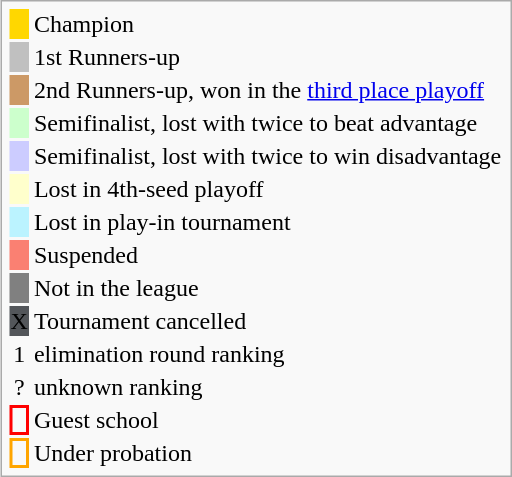<table class="infobox">
<tr>
<td width=10px bgcolor=gold></td>
<td>Champion</td>
</tr>
<tr>
<td bgcolor=silver></td>
<td>1st Runners-up</td>
</tr>
<tr>
<td bgcolor=#c96></td>
<td>2nd Runners-up, won in the <a href='#'>third place playoff</a></td>
</tr>
<tr>
<td bgcolor=CCFFCC></td>
<td>Semifinalist, lost with twice to beat advantage</td>
</tr>
<tr>
<td bgcolor=CCCCFF></td>
<td>Semifinalist, lost with twice to win disadvantage</td>
</tr>
<tr>
<td bgcolor=FFFFCC></td>
<td>Lost in 4th-seed playoff</td>
</tr>
<tr>
<td bgcolor=BBF3FF></td>
<td>Lost in play-in tournament</td>
</tr>
<tr>
<td bgcolor=salmon></td>
<td>Suspended</td>
</tr>
<tr>
<td bgcolor=gray></td>
<td>Not in the league</td>
</tr>
<tr>
<td bgcolor=53565a>X</td>
<td>Tournament cancelled</td>
</tr>
<tr>
<td align=center>1</td>
<td>elimination round ranking</td>
</tr>
<tr>
<td align=center>?</td>
<td>unknown ranking</td>
</tr>
<tr>
<td style="border: 2px solid red;"></td>
<td>Guest school</td>
</tr>
<tr>
<td style="border: 2px solid orange;"></td>
<td>Under probation</td>
</tr>
</table>
